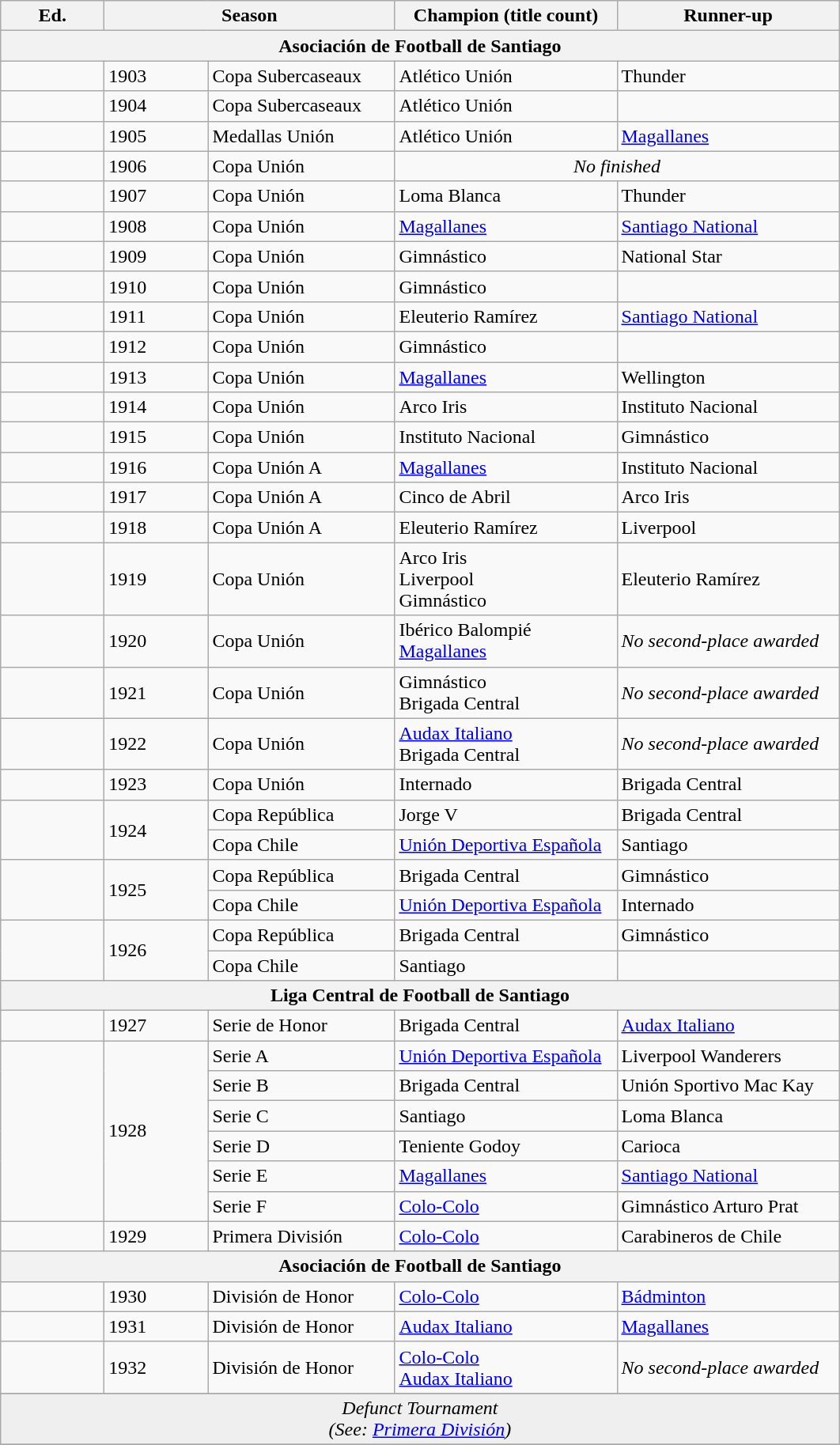<table class="wikitable sortable">
<tr>
<th width=px>Ed.</th>
<th colspan=2 width=120px>Season</th>
<th width=180px>Champion (title count)</th>
<th width=180px>Runner-up</th>
</tr>
<tr>
<th colspan="8">Asociación de Football de Santiago</th>
</tr>
<tr>
<td></td>
<td rowspan=1 width=80>1903</td>
<td width=150>Copa Subercaseaux</td>
<td>Atlético Unión </td>
<td>Thunder</td>
</tr>
<tr>
<td></td>
<td rowspan=1 width=80>1904</td>
<td width=150>Copa Subercaseaux</td>
<td>Atlético Unión </td>
<td></td>
</tr>
<tr>
<td></td>
<td rowspan=1 width=80>1905</td>
<td width=150>Medallas Unión</td>
<td>Atlético Unión </td>
<td><a href='#'>Magallanes</a></td>
</tr>
<tr>
<td></td>
<td rowspan=1 width=80>1906</td>
<td width=150>Copa Unión</td>
<td colspan="6" style="text-align:center;"><em>No finished</em></td>
</tr>
<tr>
<td></td>
<td rowspan=1 width=80>1907</td>
<td width=150>Copa Unión</td>
<td>Loma Blanca </td>
<td>Thunder</td>
</tr>
<tr>
<td></td>
<td rowspan=1 width=80>1908</td>
<td width=150>Copa Unión</td>
<td><a href='#'>Magallanes</a> </td>
<td><a href='#'>Santiago National</a></td>
</tr>
<tr>
<td></td>
<td rowspan=1 width=80>1909</td>
<td width=150>Copa Unión</td>
<td>Gimnástico </td>
<td>National Star</td>
</tr>
<tr>
<td></td>
<td rowspan=1 width=80>1910</td>
<td width=150>Copa Unión</td>
<td>Gimnástico </td>
<td></td>
</tr>
<tr>
<td></td>
<td rowspan=1 width=80>1911</td>
<td width=150>Copa Unión</td>
<td>Eleuterio Ramírez </td>
<td><a href='#'>Santiago National</a></td>
</tr>
<tr>
<td></td>
<td rowspan=1 width=80>1912</td>
<td width=150>Copa Unión</td>
<td>Gimnástico </td>
<td></td>
</tr>
<tr>
<td></td>
<td rowspan=1 width=80>1913</td>
<td width=150>Copa Unión</td>
<td><a href='#'>Magallanes</a> </td>
<td>Wellington</td>
</tr>
<tr>
<td></td>
<td rowspan=1 width=80>1914</td>
<td width=150>Copa Unión</td>
<td>Arco Iris </td>
<td>Instituto Nacional</td>
</tr>
<tr>
<td></td>
<td rowspan=1 width=80>1915</td>
<td width=150>Copa Unión</td>
<td>Instituto Nacional </td>
<td>Gimnástico</td>
</tr>
<tr>
<td></td>
<td rowspan=1 width=80>1916</td>
<td width=150>Copa Unión A</td>
<td><a href='#'>Magallanes</a> </td>
<td>Instituto Nacional</td>
</tr>
<tr>
<td></td>
<td rowspan=1 width=80>1917</td>
<td width=150>Copa Unión A</td>
<td>Cinco de Abril </td>
<td>Arco Iris</td>
</tr>
<tr>
<td></td>
<td rowspan=1 width=80>1918</td>
<td width=150>Copa Unión A</td>
<td>Eleuterio Ramírez </td>
<td>Liverpool</td>
</tr>
<tr>
<td></td>
<td rowspan=1 width=80>1919</td>
<td width=150>Copa Unión</td>
<td>Arco Iris  <br> Liverpool <br> Gimnástico </td>
<td>Eleuterio Ramírez</td>
</tr>
<tr>
<td></td>
<td rowspan=1 width=80>1920</td>
<td width=150>Copa Unión</td>
<td>Ibérico Balompié  <br> <a href='#'>Magallanes</a> </td>
<td><em>No second-place awarded</em></td>
</tr>
<tr>
<td></td>
<td rowspan=1 width=80>1921</td>
<td width=150>Copa Unión</td>
<td>Gimnástico  <br> Brigada Central </td>
<td><em>No second-place awarded</em></td>
</tr>
<tr>
<td></td>
<td rowspan=1 width=80>1922</td>
<td width=150>Copa Unión</td>
<td><a href='#'>Audax Italiano</a>  <br> Brigada Central </td>
<td><em>No second-place awarded</em></td>
</tr>
<tr>
<td></td>
<td rowspan=1 width=80>1923</td>
<td width=150>Copa Unión</td>
<td>Internado </td>
<td>Brigada Central</td>
</tr>
<tr>
<td rowspan=2 width=80></td>
<td rowspan=2 width=80>1924</td>
<td width=150>Copa República</td>
<td>Jorge V </td>
<td>Brigada Central</td>
</tr>
<tr>
<td>Copa Chile</td>
<td><a href='#'>Unión Deportiva Española</a> </td>
<td>Santiago</td>
</tr>
<tr>
<td rowspan=2 width=80></td>
<td rowspan=2 width=80>1925</td>
<td width=150>Copa República</td>
<td>Brigada Central </td>
<td>Gimnástico</td>
</tr>
<tr>
<td>Copa Chile</td>
<td><a href='#'>Unión Deportiva Española</a> </td>
<td>Internado</td>
</tr>
<tr>
<td rowspan=2 width=80></td>
<td rowspan=2 width=80>1926</td>
<td width=150>Copa República</td>
<td>Brigada Central </td>
<td>Gimnástico</td>
</tr>
<tr>
<td>Copa Chile</td>
<td>Santiago </td>
<td></td>
</tr>
<tr>
<th colspan="8">Liga Central de Football de Santiago</th>
</tr>
<tr>
<td></td>
<td rowspan=1 width=80>1927</td>
<td width=150>Serie de Honor</td>
<td>Brigada Central </td>
<td><a href='#'>Audax Italiano</a></td>
</tr>
<tr>
<td rowspan=6 width=80></td>
<td rowspan=6 width=80>1928</td>
<td width=150>Serie A</td>
<td><a href='#'>Unión Deportiva Española</a> </td>
<td>Liverpool Wanderers</td>
</tr>
<tr>
<td>Serie B</td>
<td>Brigada Central </td>
<td>Unión Sportivo Mac Kay</td>
</tr>
<tr>
<td>Serie C</td>
<td>Santiago </td>
<td>Loma Blanca</td>
</tr>
<tr>
<td>Serie D</td>
<td>Teniente Godoy </td>
<td>Carioca</td>
</tr>
<tr>
<td>Serie E</td>
<td><a href='#'>Magallanes</a> </td>
<td><a href='#'>Santiago National</a></td>
</tr>
<tr>
<td>Serie F</td>
<td><a href='#'>Colo-Colo</a> </td>
<td>Gimnástico Arturo Prat</td>
</tr>
<tr>
<td></td>
<td rowspan=1 width=80>1929</td>
<td width=150>Primera División</td>
<td><a href='#'>Colo-Colo</a> </td>
<td>Carabineros de Chile</td>
</tr>
<tr>
<th colspan="8">Asociación de Football de Santiago</th>
</tr>
<tr>
<td></td>
<td rowspan=1 width=80>1930</td>
<td width=150>División de Honor</td>
<td><a href='#'>Colo-Colo</a> </td>
<td><a href='#'>Bádminton</a></td>
</tr>
<tr>
<td></td>
<td rowspan=1 width=80>1931</td>
<td width=150>División de Honor</td>
<td><a href='#'>Audax Italiano</a> </td>
<td><a href='#'>Magallanes</a></td>
</tr>
<tr>
<td></td>
<td rowspan=1 width=80>1932</td>
<td width=150>División de Honor</td>
<td><a href='#'>Colo-Colo</a>  <br> <a href='#'>Audax Italiano</a> </td>
<td><em>No second-place awarded</em></td>
</tr>
<tr>
</tr>
<tr bgcolor=#efefef>
<td colspan="5" style="text-align:center;"><em>Defunct Tournament</em><br><em>(See: <a href='#'>Primera División</a>)</em></td>
</tr>
<tr>
</tr>
</table>
